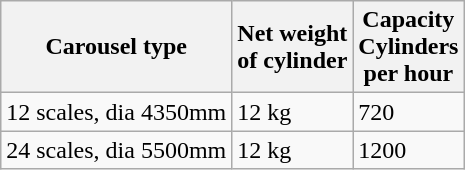<table class="wikitable" border="1">
<tr>
<th>Carousel type</th>
<th>Net weight<br>of cylinder</th>
<th>Capacity<br>Cylinders<br>per hour</th>
</tr>
<tr>
<td>12 scales, dia 4350mm</td>
<td>12 kg</td>
<td>720</td>
</tr>
<tr>
<td>24 scales, dia 5500mm</td>
<td>12 kg</td>
<td>1200</td>
</tr>
</table>
